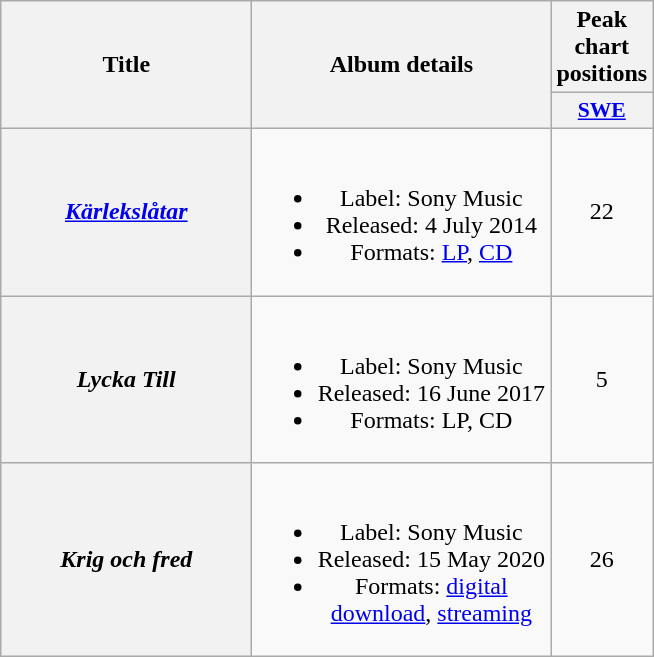<table class="wikitable plainrowheaders" style="text-align:center;">
<tr>
<th scope="col" rowspan="2" style="width:10em;">Title</th>
<th scope="col" rowspan="2" style="width:12em;">Album details</th>
<th scope="col">Peak chart positions</th>
</tr>
<tr>
<th scope="col" style="width:3em;font-size:90%;"><a href='#'>SWE</a><br></th>
</tr>
<tr>
<th scope="row"><em><a href='#'>Kärlekslåtar</a></em></th>
<td><br><ul><li>Label: Sony Music</li><li>Released: 4 July 2014</li><li>Formats: <a href='#'>LP</a>, <a href='#'>CD</a></li></ul></td>
<td>22<br></td>
</tr>
<tr>
<th scope="row"><em>Lycka Till</em></th>
<td><br><ul><li>Label: Sony Music</li><li>Released: 16 June 2017</li><li>Formats: LP, CD</li></ul></td>
<td>5<br></td>
</tr>
<tr>
<th scope="row"><em>Krig och fred</em></th>
<td><br><ul><li>Label: Sony Music</li><li>Released: 15 May 2020</li><li>Formats: <a href='#'>digital download</a>, <a href='#'>streaming</a></li></ul></td>
<td>26<br></td>
</tr>
</table>
